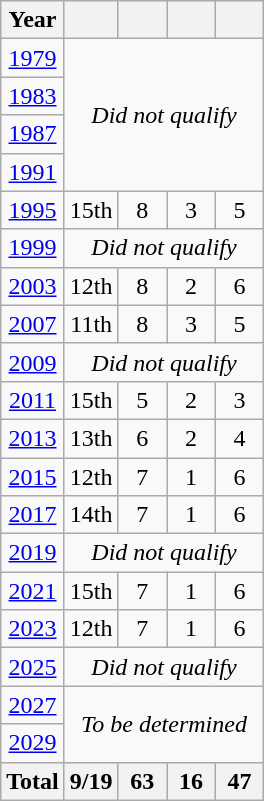<table class="wikitable" style="text-align:center">
<tr>
<th>Year</th>
<th></th>
<th width=25></th>
<th width=25></th>
<th width=25></th>
</tr>
<tr>
<td> <a href='#'>1979</a></td>
<td rowspan=4 colspan=4><em>Did not qualify</em></td>
</tr>
<tr>
<td> <a href='#'>1983</a></td>
</tr>
<tr>
<td> <a href='#'>1987</a></td>
</tr>
<tr>
<td> <a href='#'>1991</a></td>
</tr>
<tr>
<td> <a href='#'>1995</a></td>
<td>15th</td>
<td>8</td>
<td>3</td>
<td>5</td>
</tr>
<tr>
<td> <a href='#'>1999</a></td>
<td colspan=4><em>Did not qualify</em></td>
</tr>
<tr>
<td> <a href='#'>2003</a></td>
<td>12th</td>
<td>8</td>
<td>2</td>
<td>6</td>
</tr>
<tr>
<td> <a href='#'>2007</a></td>
<td>11th</td>
<td>8</td>
<td>3</td>
<td>5</td>
</tr>
<tr>
<td> <a href='#'>2009</a></td>
<td colspan=4><em>Did not qualify</em></td>
</tr>
<tr>
<td> <a href='#'>2011</a></td>
<td>15th</td>
<td>5</td>
<td>2</td>
<td>3</td>
</tr>
<tr>
<td> <a href='#'>2013</a></td>
<td>13th</td>
<td>6</td>
<td>2</td>
<td>4</td>
</tr>
<tr>
<td> <a href='#'>2015</a></td>
<td>12th</td>
<td>7</td>
<td>1</td>
<td>6</td>
</tr>
<tr>
<td> <a href='#'>2017</a></td>
<td>14th</td>
<td>7</td>
<td>1</td>
<td>6</td>
</tr>
<tr>
<td> <a href='#'>2019</a></td>
<td colspan="4"><em>Did not qualify</em></td>
</tr>
<tr>
<td> <a href='#'>2021</a></td>
<td>15th</td>
<td>7</td>
<td>1</td>
<td>6</td>
</tr>
<tr>
<td> <a href='#'>2023</a></td>
<td>12th</td>
<td>7</td>
<td>1</td>
<td>6</td>
</tr>
<tr>
<td> <a href='#'>2025</a></td>
<td colspan="4"><em>Did not qualify</em></td>
</tr>
<tr>
<td> <a href='#'>2027</a></td>
<td rowspan=2 colspan=4><em>To be determined</em></td>
</tr>
<tr>
<td> <a href='#'>2029</a></td>
</tr>
<tr>
<th>Total</th>
<th>9/19</th>
<th>63</th>
<th>16</th>
<th>47</th>
</tr>
</table>
